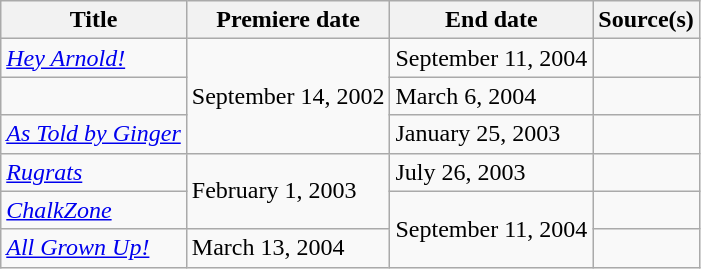<table class="wikitable sortable">
<tr>
<th>Title</th>
<th>Premiere date</th>
<th>End date</th>
<th>Source(s)</th>
</tr>
<tr>
<td><em><a href='#'>Hey Arnold!</a></em></td>
<td rowspan=3>September 14, 2002</td>
<td>September 11, 2004</td>
<td></td>
</tr>
<tr>
<td></td>
<td>March 6, 2004</td>
<td></td>
</tr>
<tr>
<td><em><a href='#'>As Told by Ginger</a></em></td>
<td>January 25, 2003</td>
<td></td>
</tr>
<tr>
<td><em><a href='#'>Rugrats</a></em></td>
<td rowspan=2>February 1, 2003</td>
<td>July 26, 2003</td>
<td></td>
</tr>
<tr>
<td><em><a href='#'>ChalkZone</a></em></td>
<td rowspan=2>September 11, 2004</td>
<td></td>
</tr>
<tr>
<td><em><a href='#'>All Grown Up!</a></em></td>
<td>March 13, 2004</td>
<td></td>
</tr>
</table>
